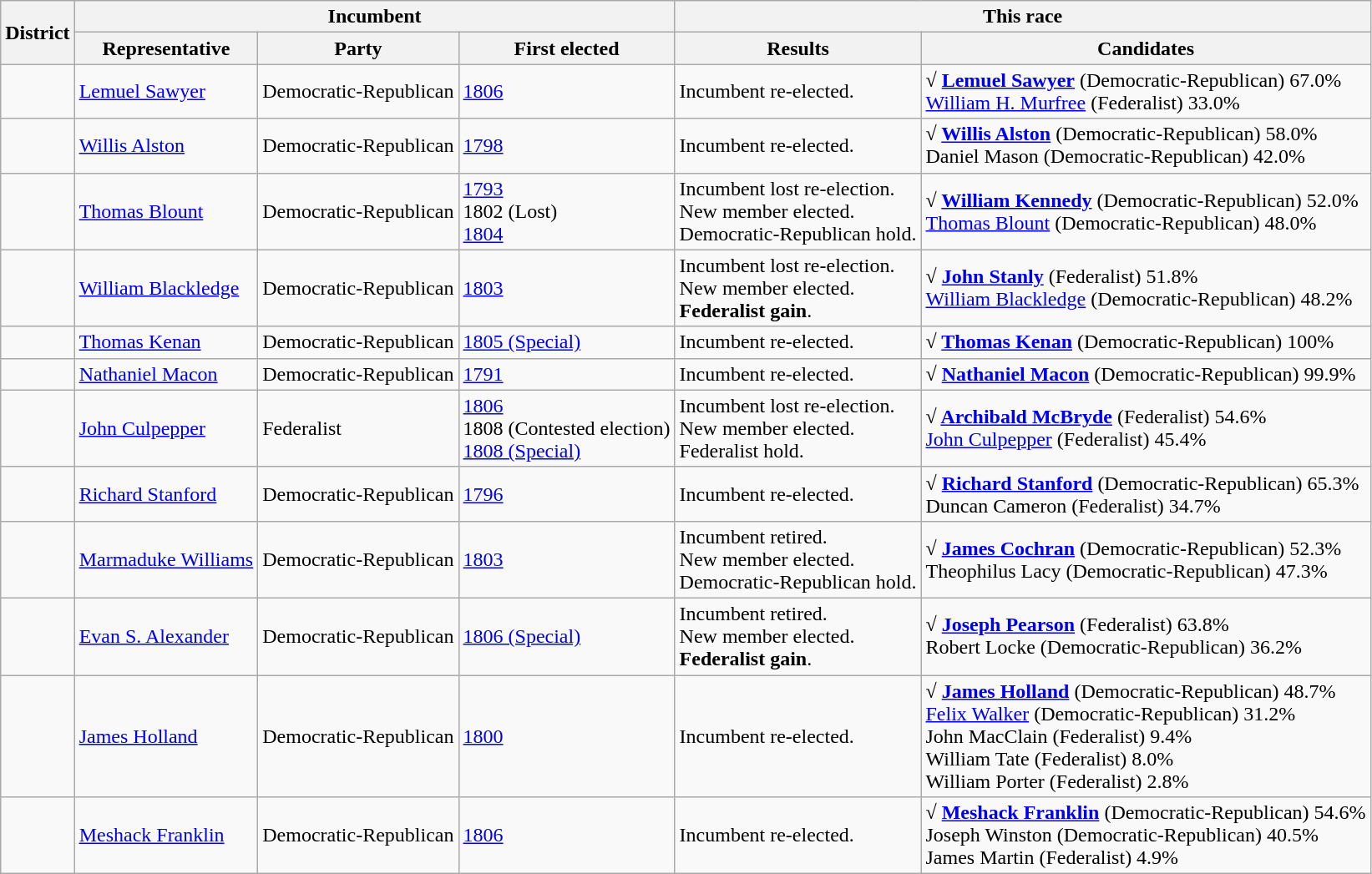<table class=wikitable>
<tr>
<th rowspan=2>District</th>
<th colspan=3>Incumbent</th>
<th colspan=2>This race</th>
</tr>
<tr>
<th>Representative</th>
<th>Party</th>
<th>First elected</th>
<th>Results</th>
<th>Candidates</th>
</tr>
<tr>
<td></td>
<td><a href='#'>Lemuel Sawyer</a></td>
<td>Democratic-Republican</td>
<td><a href='#'>1806</a></td>
<td>Incumbent re-elected.</td>
<td nowrap><strong>√ <a href='#'>Lemuel Sawyer</a></strong> (Democratic-Republican) 67.0%<br><a href='#'>William H. Murfree</a> (Federalist) 33.0%</td>
</tr>
<tr>
<td></td>
<td><a href='#'>Willis Alston</a></td>
<td>Democratic-Republican</td>
<td><a href='#'>1798</a></td>
<td>Incumbent re-elected.</td>
<td nowrap><strong>√ <a href='#'>Willis Alston</a></strong> (Democratic-Republican) 58.0%<br>Daniel Mason (Democratic-Republican) 42.0%</td>
</tr>
<tr>
<td></td>
<td><a href='#'>Thomas Blount</a></td>
<td>Democratic-Republican</td>
<td><a href='#'>1793</a><br>1802 (Lost)<br><a href='#'>1804</a></td>
<td>Incumbent lost re-election.<br>New member elected.<br>Democratic-Republican hold.</td>
<td nowrap><strong>√ <a href='#'>William Kennedy</a></strong> (Democratic-Republican) 52.0%<br><a href='#'>Thomas Blount</a> (Democratic-Republican) 48.0%</td>
</tr>
<tr>
<td></td>
<td><a href='#'>William Blackledge</a></td>
<td>Democratic-Republican</td>
<td><a href='#'>1803</a></td>
<td>Incumbent lost re-election.<br>New member elected.<br><strong>Federalist gain</strong>.</td>
<td nowrap><strong>√ <a href='#'>John Stanly</a></strong> (Federalist) 51.8%<br><a href='#'>William Blackledge</a> (Democratic-Republican) 48.2%</td>
</tr>
<tr>
<td></td>
<td><a href='#'>Thomas Kenan</a></td>
<td>Democratic-Republican</td>
<td><a href='#'>1805 (Special)</a></td>
<td>Incumbent re-elected.</td>
<td nowrap><strong>√ <a href='#'>Thomas Kenan</a></strong> (Democratic-Republican) 100%</td>
</tr>
<tr>
<td></td>
<td><a href='#'>Nathaniel Macon</a></td>
<td>Democratic-Republican</td>
<td><a href='#'>1791</a></td>
<td>Incumbent re-elected.</td>
<td nowrap><strong>√ <a href='#'>Nathaniel Macon</a></strong> (Democratic-Republican) 99.9%</td>
</tr>
<tr>
<td></td>
<td><a href='#'>John Culpepper</a></td>
<td>Federalist</td>
<td><a href='#'>1806</a><br>1808 (Contested election)<br><a href='#'>1808 (Special)</a></td>
<td>Incumbent lost re-election.<br>New member elected.<br>Federalist hold.</td>
<td nowrap><strong>√ <a href='#'>Archibald McBryde</a></strong> (Federalist) 54.6%<br><a href='#'>John Culpepper</a> (Federalist) 45.4%</td>
</tr>
<tr>
<td></td>
<td><a href='#'>Richard Stanford</a></td>
<td>Democratic-Republican</td>
<td><a href='#'>1796</a></td>
<td>Incumbent re-elected.</td>
<td nowrap><strong>√ <a href='#'>Richard Stanford</a></strong> (Democratic-Republican) 65.3%<br>Duncan Cameron (Federalist) 34.7%</td>
</tr>
<tr>
<td></td>
<td><a href='#'>Marmaduke Williams</a></td>
<td>Democratic-Republican</td>
<td><a href='#'>1803</a></td>
<td>Incumbent retired.<br>New member elected.<br>Democratic-Republican hold.</td>
<td nowrap><strong>√ <a href='#'>James Cochran</a></strong> (Democratic-Republican) 52.3%<br>Theophilus Lacy (Democratic-Republican) 47.3%</td>
</tr>
<tr>
<td></td>
<td><a href='#'>Evan S. Alexander</a></td>
<td>Democratic-Republican</td>
<td><a href='#'>1806 (Special)</a></td>
<td>Incumbent retired.<br>New member elected.<br><strong>Federalist gain</strong>.</td>
<td nowrap><strong>√ <a href='#'>Joseph Pearson</a></strong> (Federalist) 63.8%<br>Robert Locke (Democratic-Republican) 36.2%</td>
</tr>
<tr>
<td></td>
<td><a href='#'>James Holland</a></td>
<td>Democratic-Republican</td>
<td><a href='#'>1800</a></td>
<td>Incumbent re-elected.</td>
<td nowrap><strong>√ <a href='#'>James Holland</a></strong> (Democratic-Republican) 48.7%<br><a href='#'>Felix Walker</a> (Democratic-Republican) 31.2%<br>John MacClain (Federalist) 9.4%<br>William Tate (Federalist) 8.0%<br>William Porter (Federalist) 2.8%</td>
</tr>
<tr>
<td></td>
<td><a href='#'>Meshack Franklin</a></td>
<td>Democratic-Republican</td>
<td><a href='#'>1806</a></td>
<td>Incumbent re-elected.</td>
<td nowrap><strong>√ <a href='#'>Meshack Franklin</a></strong> (Democratic-Republican) 54.6%<br>Joseph Winston (Democratic-Republican) 40.5%<br>James Martin (Federalist) 4.9%</td>
</tr>
</table>
